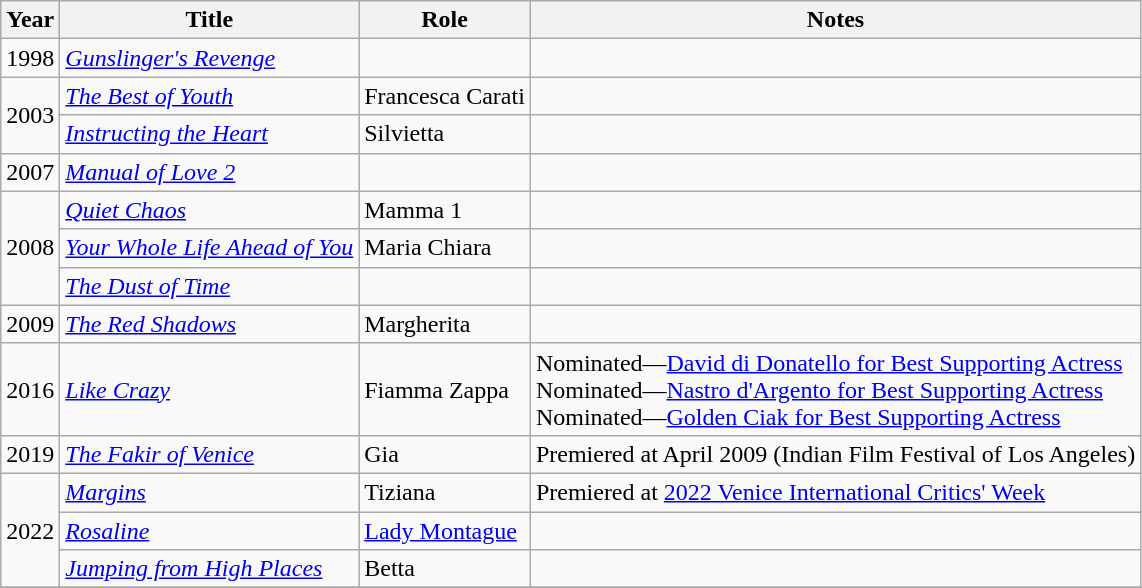<table class="wikitable">
<tr>
<th>Year</th>
<th>Title</th>
<th>Role</th>
<th>Notes</th>
</tr>
<tr>
<td>1998</td>
<td><em><a href='#'>Gunslinger's Revenge</a></em></td>
<td></td>
<td></td>
</tr>
<tr>
<td rowspan=2>2003</td>
<td><em><a href='#'>The Best of Youth</a></em></td>
<td>Francesca Carati</td>
<td></td>
</tr>
<tr>
<td><em><a href='#'>Instructing the Heart</a></em></td>
<td>Silvietta</td>
<td></td>
</tr>
<tr>
<td>2007</td>
<td><em><a href='#'>Manual of Love 2</a></em></td>
<td></td>
<td></td>
</tr>
<tr>
<td rowspan=3>2008</td>
<td><em><a href='#'>Quiet Chaos</a></em></td>
<td>Mamma 1</td>
<td></td>
</tr>
<tr>
<td><em><a href='#'>Your Whole Life Ahead of You</a></em></td>
<td>Maria Chiara</td>
<td></td>
</tr>
<tr>
<td><em><a href='#'>The Dust of Time</a></em></td>
<td></td>
<td></td>
</tr>
<tr>
<td>2009</td>
<td><em><a href='#'>The Red Shadows</a></em></td>
<td>Margherita</td>
<td></td>
</tr>
<tr>
<td>2016</td>
<td><em><a href='#'>Like Crazy</a></em></td>
<td>Fiamma Zappa</td>
<td>Nominated—<a href='#'>David di Donatello for Best Supporting Actress</a><br>Nominated—<a href='#'>Nastro d'Argento for Best Supporting Actress</a><br>Nominated—<a href='#'>Golden Ciak for Best Supporting Actress</a></td>
</tr>
<tr>
<td>2019</td>
<td><em><a href='#'>The Fakir of Venice</a></em></td>
<td>Gia</td>
<td>Premiered at April 2009 (Indian Film Festival of Los Angeles)</td>
</tr>
<tr>
<td rowspan="3">2022</td>
<td><em><a href='#'>Margins</a></em></td>
<td>Tiziana</td>
<td>Premiered at <a href='#'>2022 Venice International Critics' Week</a></td>
</tr>
<tr>
<td><em><a href='#'>Rosaline</a></em></td>
<td><a href='#'>Lady Montague</a></td>
<td></td>
</tr>
<tr>
<td><em><a href='#'>Jumping from High Places</a></em></td>
<td>Betta</td>
<td></td>
</tr>
<tr>
</tr>
</table>
